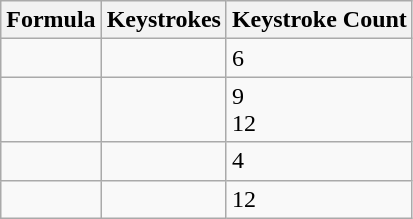<table class="wikitable" border="1">
<tr>
<th>Formula</th>
<th>Keystrokes</th>
<th>Keystroke Count</th>
</tr>
<tr>
<td></td>
<td>     </td>
<td>6</td>
</tr>
<tr>
<td></td>
<td>         <br>           
</td>
<td>9<br>12</td>
</tr>
<tr>
<td></td>
<td>   </td>
<td>4</td>
</tr>
<tr>
<td></td>
<td>              </td>
<td>12</td>
</tr>
</table>
